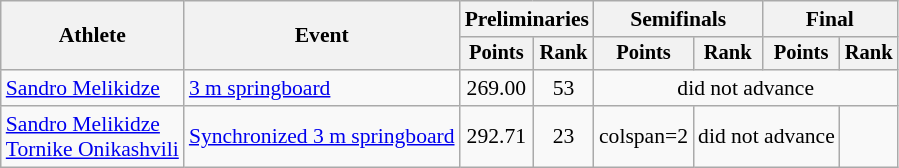<table class=wikitable style="font-size:90%;">
<tr>
<th rowspan="2">Athlete</th>
<th rowspan="2">Event</th>
<th colspan="2">Preliminaries</th>
<th colspan="2">Semifinals</th>
<th colspan="2">Final</th>
</tr>
<tr style="font-size:95%">
<th>Points</th>
<th>Rank</th>
<th>Points</th>
<th>Rank</th>
<th>Points</th>
<th>Rank</th>
</tr>
<tr align=center>
<td align=left><a href='#'>Sandro Melikidze</a></td>
<td align=left><a href='#'>3 m springboard</a></td>
<td>269.00</td>
<td>53</td>
<td colspan=4>did not advance</td>
</tr>
<tr align=center>
<td align=left><a href='#'>Sandro Melikidze</a><br><a href='#'>Tornike Onikashvili</a></td>
<td align=left><a href='#'>Synchronized 3 m springboard</a></td>
<td>292.71</td>
<td>23</td>
<td>colspan=2 </td>
<td colspan=2>did not advance</td>
</tr>
</table>
